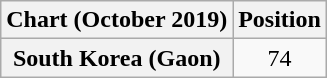<table class="wikitable plainrowheaders" style="text-align:center">
<tr>
<th scope="col">Chart (October 2019)</th>
<th scope="col">Position</th>
</tr>
<tr>
<th scope="row">South Korea (Gaon)</th>
<td>74</td>
</tr>
</table>
